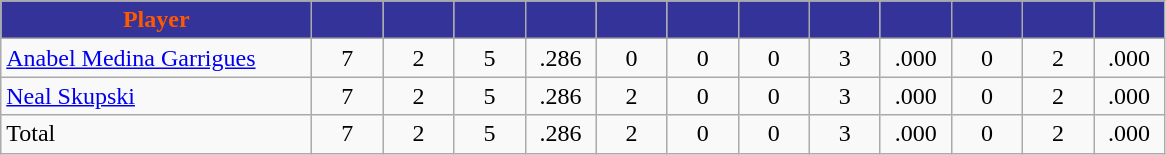<table class="wikitable" style="text-align:center">
<tr>
<th style="background:#333399; color:#FF5800" width="200px">Player</th>
<th style="background:#333399; color:#FF5800" width="40px"></th>
<th style="background:#333399; color:#FF5800" width="40px"></th>
<th style="background:#333399; color:#FF5800" width="40px"></th>
<th style="background:#333399; color:#FF5800" width="40px"></th>
<th style="background:#333399; color:#FF5800" width="40px"></th>
<th style="background:#333399; color:#FF5800" width="40px"></th>
<th style="background:#333399; color:#FF5800" width="40px"></th>
<th style="background:#333399; color:#FF5800" width="40px"></th>
<th style="background:#333399; color:#FF5800" width="40px"></th>
<th style="background:#333399; color:#FF5800" width="40px"></th>
<th style="background:#333399; color:#FF5800" width="40px"></th>
<th style="background:#333399; color:#FF5800" width="40px"></th>
</tr>
<tr>
<td style="text-align:left"><a href='#'>Anabel Medina Garrigues</a></td>
<td>7</td>
<td>2</td>
<td>5</td>
<td>.286</td>
<td>0</td>
<td>0</td>
<td>0</td>
<td>3</td>
<td>.000</td>
<td>0</td>
<td>2</td>
<td>.000</td>
</tr>
<tr>
<td style="text-align:left"><a href='#'>Neal Skupski</a></td>
<td>7</td>
<td>2</td>
<td>5</td>
<td>.286</td>
<td>2</td>
<td>0</td>
<td>0</td>
<td>3</td>
<td>.000</td>
<td>0</td>
<td>2</td>
<td>.000</td>
</tr>
<tr>
<td style="text-align:left">Total</td>
<td>7</td>
<td>2</td>
<td>5</td>
<td>.286</td>
<td>2</td>
<td>0</td>
<td>0</td>
<td>3</td>
<td>.000</td>
<td>0</td>
<td>2</td>
<td>.000</td>
</tr>
</table>
